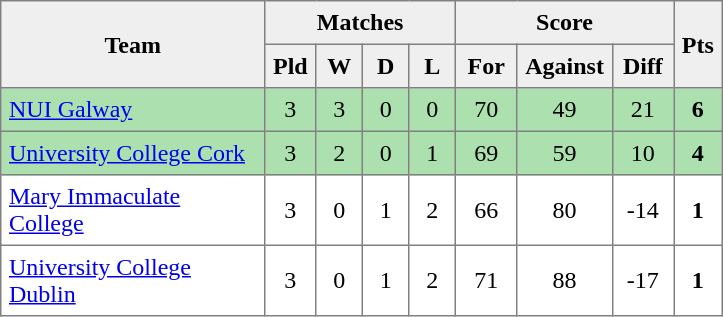<table style=border-collapse:collapse border=1 cellspacing=0 cellpadding=5>
<tr align=center bgcolor=#efefef>
<th rowspan=2 width=165>Team</th>
<th colspan=4>Matches</th>
<th colspan=3>Score</th>
<th rowspan=2width=20>Pts</th>
</tr>
<tr align=center bgcolor=#efefef>
<th width=20>Pld</th>
<th width=20>W</th>
<th width=20>D</th>
<th width=20>L</th>
<th width=30>For</th>
<th width=30>Against</th>
<th width=30>Diff</th>
</tr>
<tr align=center style="background:#ACE1AF;">
<td style="text-align:left;"><a href='#'>NUI Galway</a></td>
<td>3</td>
<td>3</td>
<td>0</td>
<td>0</td>
<td>70</td>
<td>49</td>
<td>21</td>
<td><strong>6</strong></td>
</tr>
<tr align=center style="background:#ACE1AF;">
<td style="text-align:left;"><a href='#'>University College Cork</a></td>
<td>3</td>
<td>2</td>
<td>0</td>
<td>1</td>
<td>69</td>
<td>59</td>
<td>10</td>
<td><strong>4</strong></td>
</tr>
<tr align=center>
<td style="text-align:left;"><a href='#'>Mary Immaculate College</a></td>
<td>3</td>
<td>0</td>
<td>1</td>
<td>2</td>
<td>66</td>
<td>80</td>
<td>-14</td>
<td><strong>1</strong></td>
</tr>
<tr align=center>
<td style="text-align:left;"><a href='#'>University College Dublin</a></td>
<td>3</td>
<td>0</td>
<td>1</td>
<td>2</td>
<td>71</td>
<td>88</td>
<td>-17</td>
<td><strong>1</strong></td>
</tr>
</table>
